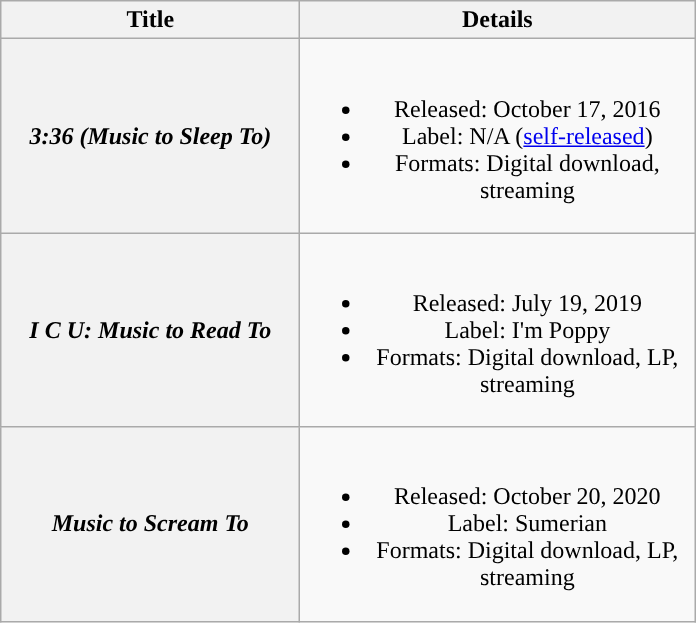<table class="wikitable plainrowheaders" style="text-align:center;">
<tr>
<th scope="col" style="width:12em;">Title</th>
<th scope="col" style="width:16em;">Details</th>
</tr>
<tr>
<th scope="row"><em>3:36 (Music to Sleep To)</em></th>
<td><br><ul><li>Released: October 17, 2016</li><li>Label: N/A (<a href='#'>self-released</a>)</li><li>Formats: Digital download, streaming</li></ul></td>
</tr>
<tr>
<th scope="row"><em>I C U: Music to Read To</em></th>
<td><br><ul><li>Released: July 19, 2019</li><li>Label: I'm Poppy</li><li>Formats: Digital download, LP, streaming</li></ul></td>
</tr>
<tr>
<th scope="row"><em>Music to Scream To</em></th>
<td><br><ul><li>Released: October 20, 2020</li><li>Label: Sumerian</li><li>Formats: Digital download, LP, streaming</li></ul></td>
</tr>
</table>
